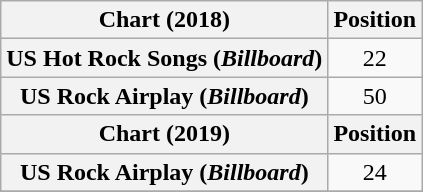<table class="wikitable plainrowheaders" style="text-align:center">
<tr>
<th>Chart (2018)</th>
<th>Position</th>
</tr>
<tr>
<th scope="row">US Hot Rock Songs (<em>Billboard</em>)</th>
<td>22</td>
</tr>
<tr>
<th scope="row">US Rock Airplay (<em>Billboard</em>)</th>
<td>50</td>
</tr>
<tr>
<th>Chart (2019)</th>
<th>Position</th>
</tr>
<tr>
<th scope="row">US Rock Airplay (<em>Billboard</em>)</th>
<td>24</td>
</tr>
<tr>
</tr>
</table>
